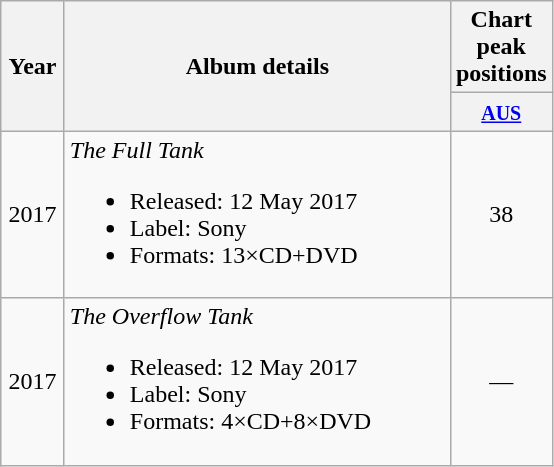<table class="wikitable" border="1">
<tr>
<th rowspan="2" width="35px">Year</th>
<th width="250px" rowspan="2">Album details</th>
<th colspan="1">Chart peak positions</th>
</tr>
<tr>
<th width="30px"><small><a href='#'>AUS</a><br></small></th>
</tr>
<tr>
<td align="center">2017</td>
<td><em>The Full Tank</em><br><ul><li>Released: 12 May 2017</li><li>Label: Sony</li><li>Formats: 13×CD+DVD</li></ul></td>
<td align="center">38</td>
</tr>
<tr>
<td align="center">2017</td>
<td><em>The Overflow Tank</em><br><ul><li>Released: 12 May 2017</li><li>Label: Sony</li><li>Formats: 4×CD+8×DVD</li></ul></td>
<td align="center">—</td>
</tr>
</table>
